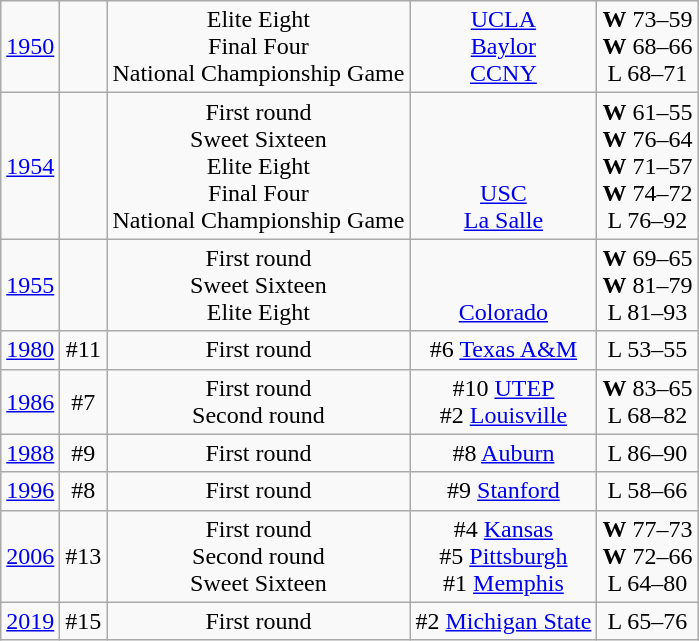<table class="wikitable">
<tr align="center">
<td><a href='#'>1950</a></td>
<td></td>
<td>Elite Eight<br>Final Four<br>National Championship Game</td>
<td><a href='#'>UCLA</a><br><a href='#'>Baylor</a><br><a href='#'>CCNY</a></td>
<td><strong>W</strong> 73–59<br><strong>W</strong> 68–66<br>L 68–71</td>
</tr>
<tr align="center">
<td><a href='#'>1954</a></td>
<td></td>
<td>First round<br>Sweet Sixteen<br>Elite Eight<br>Final Four<br>National Championship Game</td>
<td><br><br><br><a href='#'>USC</a><br><a href='#'>La Salle</a></td>
<td><strong>W</strong> 61–55<br><strong>W</strong> 76–64<br><strong>W</strong> 71–57<br><strong>W</strong> 74–72<br>L 76–92</td>
</tr>
<tr align="center">
<td><a href='#'>1955</a></td>
<td></td>
<td>First round<br>Sweet Sixteen<br>Elite Eight</td>
<td><br><br><a href='#'>Colorado</a></td>
<td><strong>W</strong> 69–65<br><strong>W</strong> 81–79<br>L 81–93</td>
</tr>
<tr align="center">
<td><a href='#'>1980</a></td>
<td>#11</td>
<td>First round</td>
<td>#6 <a href='#'>Texas A&M</a></td>
<td>L 53–55</td>
</tr>
<tr align="center">
<td><a href='#'>1986</a></td>
<td>#7</td>
<td>First round<br>Second round</td>
<td>#10 <a href='#'>UTEP</a><br>#2 <a href='#'>Louisville</a></td>
<td><strong>W</strong> 83–65<br>L 68–82</td>
</tr>
<tr align="center">
<td><a href='#'>1988</a></td>
<td>#9</td>
<td>First round</td>
<td>#8 <a href='#'>Auburn</a></td>
<td>L 86–90</td>
</tr>
<tr align="center">
<td><a href='#'>1996</a></td>
<td>#8</td>
<td>First round</td>
<td>#9 <a href='#'>Stanford</a></td>
<td>L 58–66</td>
</tr>
<tr align="center">
<td><a href='#'>2006</a></td>
<td>#13</td>
<td>First round<br>Second round<br>Sweet Sixteen</td>
<td>#4 <a href='#'>Kansas</a><br>#5 <a href='#'>Pittsburgh</a><br>#1 <a href='#'>Memphis</a></td>
<td><strong>W</strong> 77–73<br><strong>W</strong> 72–66<br>L 64–80</td>
</tr>
<tr align="center">
<td><a href='#'>2019</a></td>
<td>#15</td>
<td>First round</td>
<td>#2 <a href='#'>Michigan State</a></td>
<td>L 65–76</td>
</tr>
</table>
